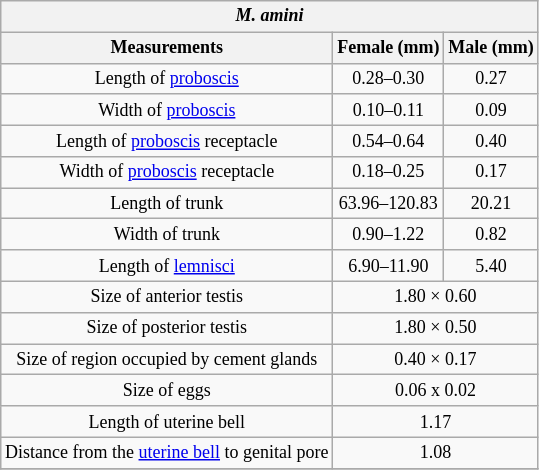<table class="wikitable floatright" style="text-align: center; font-size: 75%;">
<tr>
<th colspan="3"><em>M. amini</em></th>
</tr>
<tr>
<th>Measurements</th>
<th>Female (mm)</th>
<th>Male (mm)</th>
</tr>
<tr>
<td>Length of <a href='#'>proboscis</a></td>
<td>0.28–0.30</td>
<td>0.27</td>
</tr>
<tr>
<td>Width of <a href='#'>proboscis</a></td>
<td>0.10–0.11</td>
<td>0.09</td>
</tr>
<tr>
<td>Length of <a href='#'>proboscis</a> receptacle</td>
<td>0.54–0.64</td>
<td>0.40</td>
</tr>
<tr>
<td>Width of <a href='#'>proboscis</a> receptacle</td>
<td>0.18–0.25</td>
<td>0.17</td>
</tr>
<tr>
<td>Length of trunk</td>
<td>63.96–120.83</td>
<td>20.21</td>
</tr>
<tr>
<td>Width of trunk</td>
<td>0.90–1.22</td>
<td>0.82</td>
</tr>
<tr>
<td>Length of <a href='#'>lemnisci</a></td>
<td>6.90–11.90</td>
<td>5.40</td>
</tr>
<tr>
<td>Size of anterior testis</td>
<td colspan="2">1.80 × 0.60</td>
</tr>
<tr>
<td>Size of posterior testis</td>
<td colspan="2">1.80 × 0.50</td>
</tr>
<tr>
<td>Size of region occupied by cement glands</td>
<td colspan="2">0.40 × 0.17</td>
</tr>
<tr>
<td>Size of eggs</td>
<td colspan="2">0.06 x 0.02</td>
</tr>
<tr>
<td>Length of uterine bell</td>
<td colspan="2">1.17</td>
</tr>
<tr>
<td>Distance from the <a href='#'>uterine bell</a> to genital pore</td>
<td colspan="2">1.08</td>
</tr>
<tr>
</tr>
</table>
